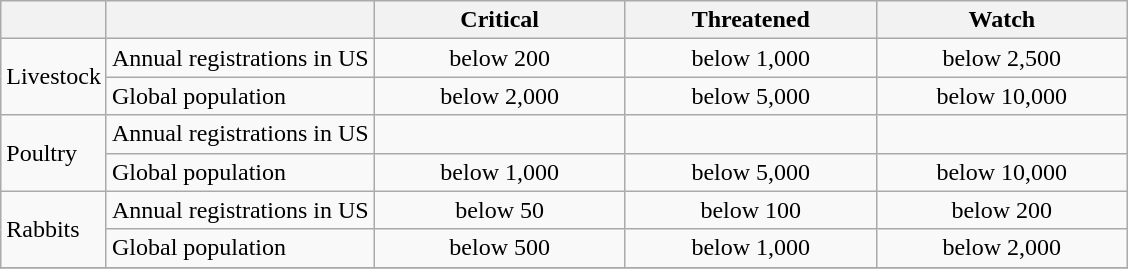<table class="wikitable">
<tr>
<th></th>
<th></th>
<th width= 160em>Critical</th>
<th width= 160em>Threatened</th>
<th width= 160em>Watch</th>
</tr>
<tr>
<td rowspan=2>Livestock</td>
<td>Annual registrations in US</td>
<td style="text-align:center;">below 200</td>
<td style="text-align:center;">below 1,000</td>
<td style="text-align:center;">below 2,500</td>
</tr>
<tr>
<td>Global population</td>
<td style="text-align:center;">below 2,000</td>
<td style="text-align:center;">below 5,000</td>
<td style="text-align:center;">below 10,000</td>
</tr>
<tr>
<td rowspan=2>Poultry</td>
<td>Annual registrations in US</td>
<td style="text-align:center;"></td>
<td style="text-align:center;"></td>
<td style="text-align:center;"></td>
</tr>
<tr>
<td>Global population</td>
<td style="text-align:center;">below 1,000</td>
<td style="text-align:center;">below 5,000</td>
<td style="text-align:center;">below 10,000</td>
</tr>
<tr>
<td rowspan=2>Rabbits</td>
<td>Annual registrations in US</td>
<td style="text-align:center;">below 50</td>
<td style="text-align:center;">below 100</td>
<td style="text-align:center;">below 200</td>
</tr>
<tr>
<td>Global population</td>
<td style="text-align:center;">below 500</td>
<td style="text-align:center;">below 1,000</td>
<td style="text-align:center;">below 2,000</td>
</tr>
<tr>
</tr>
</table>
